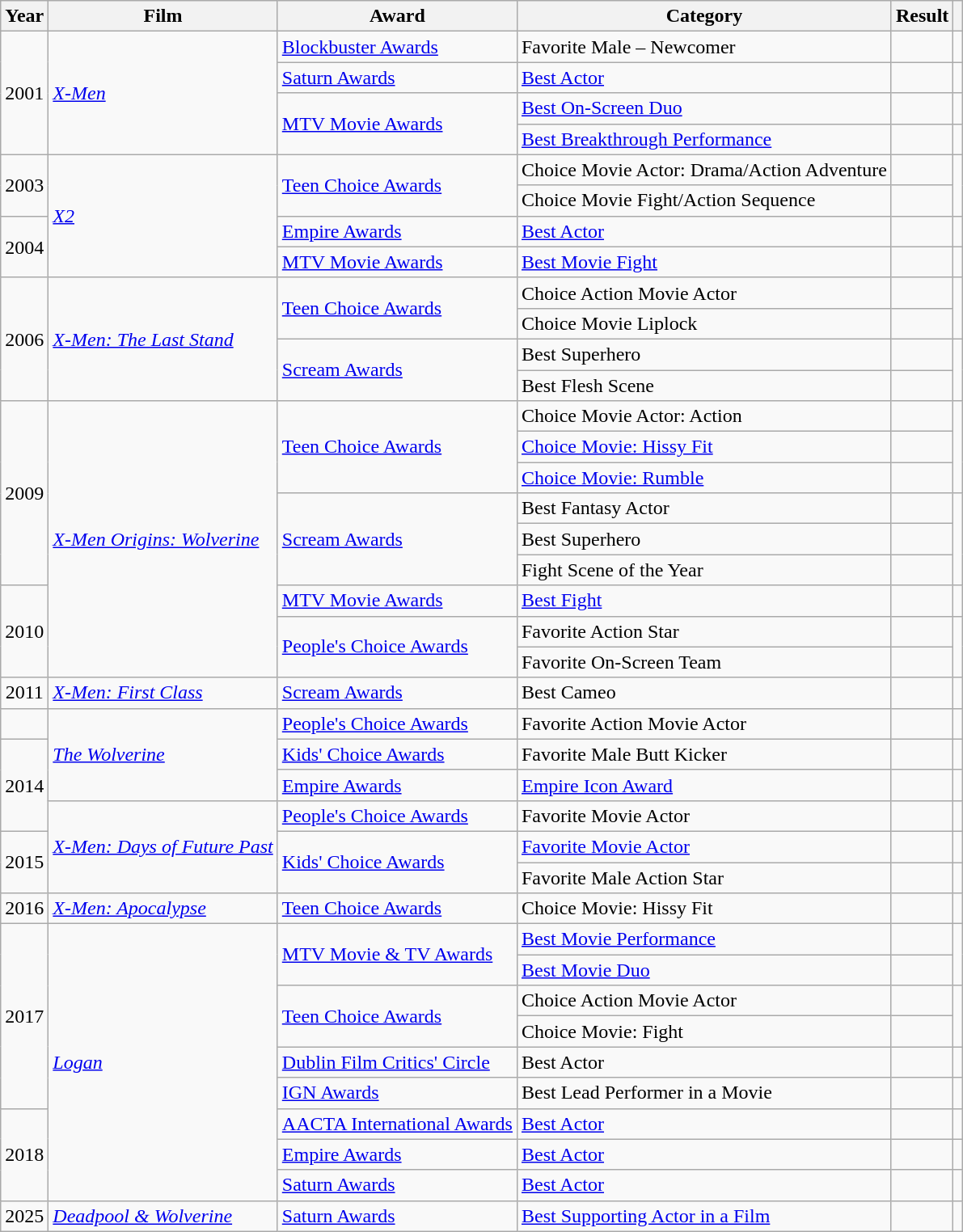<table class="wikitable plainrowheaders sortable">
<tr>
<th scope="col">Year</th>
<th scope="col">Film</th>
<th scope="col">Award</th>
<th scope="col">Category</th>
<th scope="col">Result</th>
<th scope="col" class="unsortable"></th>
</tr>
<tr>
<td rowspan="4" style="text-align:center;">2001</td>
<td rowspan="4"><a href='#'><em>X-Men</em></a></td>
<td><a href='#'>Blockbuster Awards</a></td>
<td>Favorite Male – Newcomer</td>
<td></td>
<td style="text-align: center;"></td>
</tr>
<tr>
<td><a href='#'>Saturn Awards</a></td>
<td><a href='#'>Best Actor</a></td>
<td></td>
<td style="text-align: center;"></td>
</tr>
<tr>
<td rowspan="2"><a href='#'>MTV Movie Awards</a></td>
<td><a href='#'>Best On-Screen Duo</a> </td>
<td></td>
<td style="text-align: center;"></td>
</tr>
<tr>
<td><a href='#'>Best Breakthrough Performance</a></td>
<td></td>
<td style="text-align: center;"></td>
</tr>
<tr>
<td rowspan="2" style="text-align:center;">2003</td>
<td rowspan="4"><em><a href='#'>X2</a></em></td>
<td rowspan="2"><a href='#'>Teen Choice Awards</a></td>
<td>Choice Movie Actor: Drama/Action Adventure</td>
<td></td>
<td rowspan="2" style="text-align:center;"></td>
</tr>
<tr>
<td>Choice Movie Fight/Action Sequence </td>
<td></td>
</tr>
<tr>
<td rowspan="2" style="text-align:center;">2004</td>
<td><a href='#'>Empire Awards</a></td>
<td><a href='#'>Best Actor</a></td>
<td></td>
<td style="text-align:center;"></td>
</tr>
<tr>
<td><a href='#'>MTV Movie Awards</a></td>
<td><a href='#'>Best Movie Fight</a> </td>
<td></td>
<td style="text-align: center;"></td>
</tr>
<tr>
<td rowspan="4" style="text-align:center;">2006</td>
<td rowspan="4"><em><a href='#'>X-Men: The Last Stand</a></em></td>
<td rowspan="2"><a href='#'>Teen Choice Awards</a></td>
<td>Choice Action Movie Actor</td>
<td></td>
<td rowspan="2" style="text-align: center;"></td>
</tr>
<tr>
<td>Choice Movie Liplock </td>
<td></td>
</tr>
<tr>
<td rowspan="2"><a href='#'>Scream Awards</a></td>
<td>Best Superhero</td>
<td></td>
<td rowspan="2" style="text-align: center;"></td>
</tr>
<tr>
<td>Best Flesh Scene </td>
<td></td>
</tr>
<tr>
<td rowspan="6" style="text-align:center;">2009</td>
<td rowspan="9"><em><a href='#'>X-Men Origins: Wolverine</a></em></td>
<td rowspan="3"><a href='#'>Teen Choice Awards</a></td>
<td>Choice Movie Actor: Action</td>
<td></td>
<td rowspan="3" style="text-align:center;"></td>
</tr>
<tr>
<td><a href='#'>Choice Movie: Hissy Fit</a></td>
<td></td>
</tr>
<tr>
<td><a href='#'>Choice Movie: Rumble</a> </td>
<td></td>
</tr>
<tr>
<td rowspan="3"><a href='#'>Scream Awards</a></td>
<td>Best Fantasy Actor</td>
<td></td>
<td rowspan="3" style="text-align:center;"></td>
</tr>
<tr>
<td>Best Superhero</td>
<td></td>
</tr>
<tr>
<td>Fight Scene of the Year </td>
<td></td>
</tr>
<tr>
<td rowspan="3" style="text-align:center;">2010</td>
<td><a href='#'>MTV Movie Awards</a></td>
<td><a href='#'>Best Fight</a> </td>
<td></td>
<td style="text-align: center;"></td>
</tr>
<tr>
<td rowspan="2"><a href='#'>People's Choice Awards</a></td>
<td>Favorite Action Star</td>
<td></td>
<td rowspan="2" style="text-align: center;"></td>
</tr>
<tr>
<td>Favorite On-Screen Team<br></td>
<td></td>
</tr>
<tr>
<td style="text-align:center;">2011</td>
<td><em><a href='#'>X-Men: First Class</a></em></td>
<td><a href='#'>Scream Awards</a></td>
<td>Best Cameo</td>
<td></td>
<td style="text-align: center;"></td>
</tr>
<tr>
<td></td>
<td rowspan="3"><a href='#'><em>The Wolverine</em></a></td>
<td><a href='#'>People's Choice Awards</a></td>
<td>Favorite Action Movie Actor</td>
<td></td>
<td style="text-align: center;"></td>
</tr>
<tr>
<td rowspan="3" style="text-align:center;">2014</td>
<td><a href='#'>Kids' Choice Awards</a></td>
<td>Favorite Male Butt Kicker</td>
<td></td>
<td style="text-align: center;"></td>
</tr>
<tr>
<td><a href='#'>Empire Awards</a></td>
<td><a href='#'>Empire Icon Award</a></td>
<td></td>
<td style="text-align:center;"></td>
</tr>
<tr>
<td rowspan="3"><em><a href='#'>X-Men: Days of Future Past</a></em></td>
<td><a href='#'>People's Choice Awards</a></td>
<td>Favorite Movie Actor</td>
<td></td>
<td style="text-align: center;"></td>
</tr>
<tr>
<td rowspan="2" style="text-align:center;">2015</td>
<td rowspan="2"><a href='#'>Kids' Choice Awards</a></td>
<td><a href='#'>Favorite Movie Actor</a></td>
<td></td>
<td style="text-align: center;"></td>
</tr>
<tr>
<td>Favorite Male Action Star</td>
<td></td>
<td style="text-align: center;"></td>
</tr>
<tr>
<td style="text-align:center;">2016</td>
<td><em><a href='#'>X-Men: Apocalypse</a></em></td>
<td><a href='#'>Teen Choice Awards</a></td>
<td>Choice Movie: Hissy Fit</td>
<td></td>
<td style="text-align: center;"></td>
</tr>
<tr>
<td rowspan="6" style="text-align:center;">2017</td>
<td rowspan="9"><a href='#'><em>Logan</em></a></td>
<td rowspan="2"><a href='#'>MTV Movie & TV Awards</a></td>
<td><a href='#'>Best Movie Performance</a></td>
<td></td>
<td rowspan="2" style="text-align: center;"></td>
</tr>
<tr>
<td><a href='#'>Best Movie Duo</a> </td>
<td></td>
</tr>
<tr>
<td rowspan="2"><a href='#'>Teen Choice Awards</a></td>
<td>Choice Action Movie Actor</td>
<td></td>
<td rowspan="2" style="text-align:center;"></td>
</tr>
<tr>
<td>Choice Movie: Fight</td>
<td></td>
</tr>
<tr>
<td><a href='#'>Dublin Film Critics' Circle</a></td>
<td>Best Actor</td>
<td></td>
<td style="text-align:center;"></td>
</tr>
<tr>
<td><a href='#'>IGN Awards</a></td>
<td>Best Lead Performer in a Movie</td>
<td></td>
<td style="text-align:center;"></td>
</tr>
<tr>
<td rowspan="3" style="text-align:center;">2018</td>
<td><a href='#'>AACTA International Awards</a></td>
<td><a href='#'>Best Actor</a></td>
<td></td>
<td style="text-align:center;"></td>
</tr>
<tr>
<td><a href='#'>Empire Awards</a></td>
<td><a href='#'>Best Actor</a></td>
<td></td>
<td style="text-align: center;"></td>
</tr>
<tr>
<td><a href='#'>Saturn Awards</a></td>
<td><a href='#'>Best Actor</a></td>
<td></td>
<td style="text-align: center;"></td>
</tr>
<tr>
<td style="text-align:center;">2025</td>
<td><em><a href='#'>Deadpool & Wolverine</a></em></td>
<td><a href='#'>Saturn Awards</a></td>
<td><a href='#'>Best Supporting Actor in a Film</a></td>
<td></td>
<td style="text-align:center";></td>
</tr>
</table>
